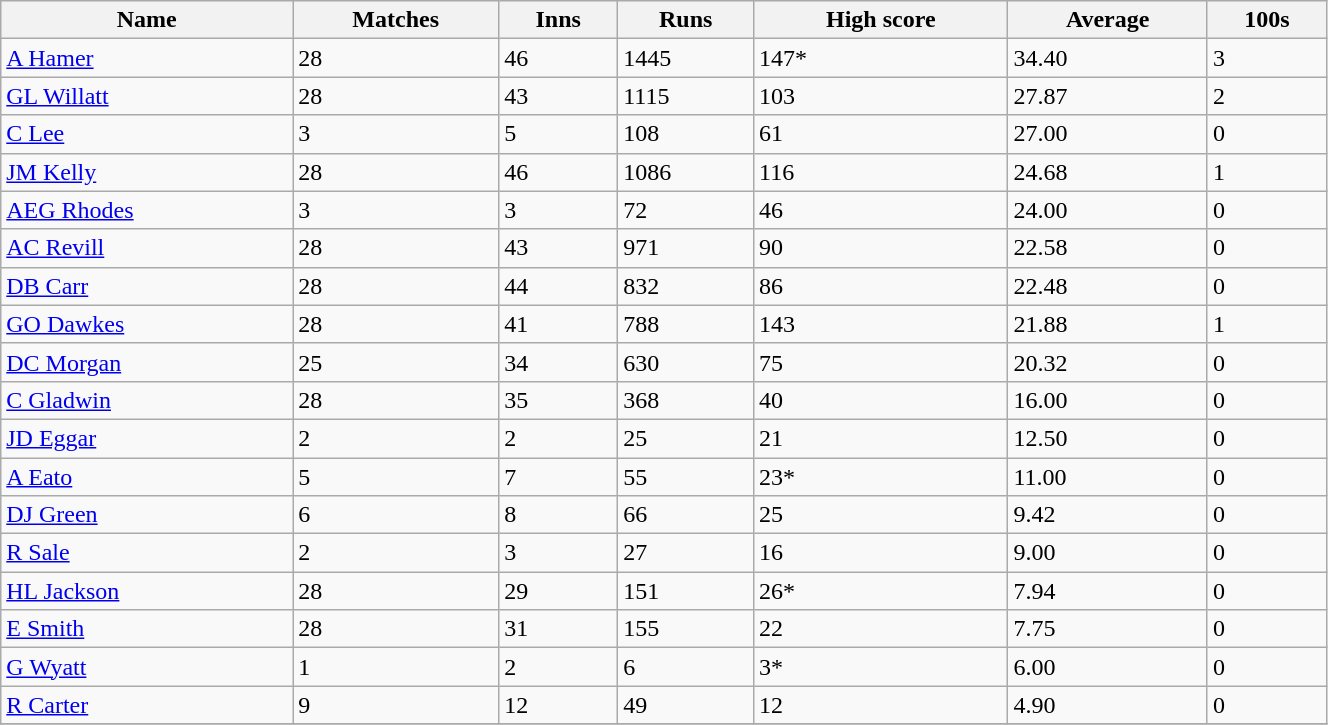<table class="wikitable sortable" width="70%">
<tr bgcolor="#efefef">
<th>Name</th>
<th>Matches</th>
<th>Inns</th>
<th>Runs</th>
<th>High score</th>
<th>Average</th>
<th>100s</th>
</tr>
<tr>
<td><a href='#'>A Hamer</a></td>
<td>28</td>
<td>46</td>
<td>1445</td>
<td>147*</td>
<td>34.40</td>
<td>3</td>
</tr>
<tr>
<td><a href='#'>GL Willatt</a></td>
<td>28</td>
<td>43</td>
<td>1115</td>
<td>103</td>
<td>27.87</td>
<td>2</td>
</tr>
<tr>
<td><a href='#'>C Lee</a></td>
<td>3</td>
<td>5</td>
<td>108</td>
<td>61</td>
<td>27.00</td>
<td>0</td>
</tr>
<tr>
<td><a href='#'>JM Kelly</a></td>
<td>28</td>
<td>46</td>
<td>1086</td>
<td>116</td>
<td>24.68</td>
<td>1</td>
</tr>
<tr>
<td><a href='#'>AEG Rhodes</a></td>
<td>3</td>
<td>3</td>
<td>72</td>
<td>46</td>
<td>24.00</td>
<td>0</td>
</tr>
<tr>
<td><a href='#'>AC Revill</a></td>
<td>28</td>
<td>43</td>
<td>971</td>
<td>90</td>
<td>22.58</td>
<td>0</td>
</tr>
<tr>
<td><a href='#'>DB Carr</a></td>
<td>28</td>
<td>44</td>
<td>832</td>
<td>86</td>
<td>22.48</td>
<td>0</td>
</tr>
<tr>
<td><a href='#'>GO Dawkes</a></td>
<td>28</td>
<td>41</td>
<td>788</td>
<td>143</td>
<td>21.88</td>
<td>1</td>
</tr>
<tr>
<td><a href='#'>DC Morgan</a></td>
<td>25</td>
<td>34</td>
<td>630</td>
<td>75</td>
<td>20.32</td>
<td>0</td>
</tr>
<tr>
<td><a href='#'>C Gladwin</a></td>
<td>28</td>
<td>35</td>
<td>368</td>
<td>40</td>
<td>16.00</td>
<td>0</td>
</tr>
<tr>
<td><a href='#'>JD Eggar</a></td>
<td>2</td>
<td>2</td>
<td>25</td>
<td>21</td>
<td>12.50</td>
<td>0</td>
</tr>
<tr>
<td><a href='#'>A Eato</a></td>
<td>5</td>
<td>7</td>
<td>55</td>
<td>23*</td>
<td>11.00</td>
<td>0</td>
</tr>
<tr>
<td><a href='#'>DJ Green</a></td>
<td>6</td>
<td>8</td>
<td>66</td>
<td>25</td>
<td>9.42</td>
<td>0</td>
</tr>
<tr>
<td><a href='#'>R Sale</a></td>
<td>2</td>
<td>3</td>
<td>27</td>
<td>16</td>
<td>9.00</td>
<td>0</td>
</tr>
<tr>
<td><a href='#'>HL Jackson</a></td>
<td>28</td>
<td>29</td>
<td>151</td>
<td>26*</td>
<td>7.94</td>
<td>0</td>
</tr>
<tr>
<td><a href='#'>E Smith</a></td>
<td>28</td>
<td>31</td>
<td>155</td>
<td>22</td>
<td>7.75</td>
<td>0</td>
</tr>
<tr>
<td><a href='#'>G Wyatt</a></td>
<td>1</td>
<td>2</td>
<td>6</td>
<td>3*</td>
<td>6.00</td>
<td>0</td>
</tr>
<tr>
<td><a href='#'>R Carter</a></td>
<td>9</td>
<td>12</td>
<td>49</td>
<td>12</td>
<td>4.90</td>
<td>0</td>
</tr>
<tr>
</tr>
</table>
